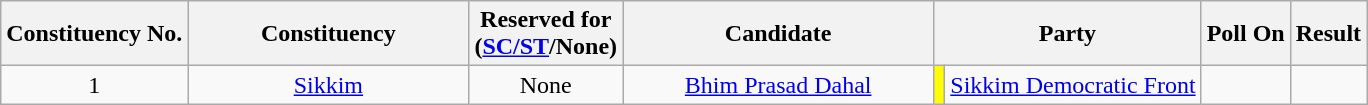<table class="wikitable sortable" style="text-align:center">
<tr>
<th>Constituency No.</th>
<th style="width:180px;">Constituency</th>
<th>Reserved for<br>(<a href='#'>SC/ST</a>/None)</th>
<th style="width:200px;">Candidate</th>
<th colspan="2">Party</th>
<th>Poll On</th>
<th>Result</th>
</tr>
<tr>
<td style="text-align:center;">1</td>
<td><a href='#'>Sikkim</a></td>
<td>None</td>
<td><a href='#'>Bhim Prasad Dahal</a></td>
<td bgcolor=#FFFC06></td>
<td><a href='#'>Sikkim Democratic Front</a></td>
<td></td>
<td></td>
</tr>
</table>
